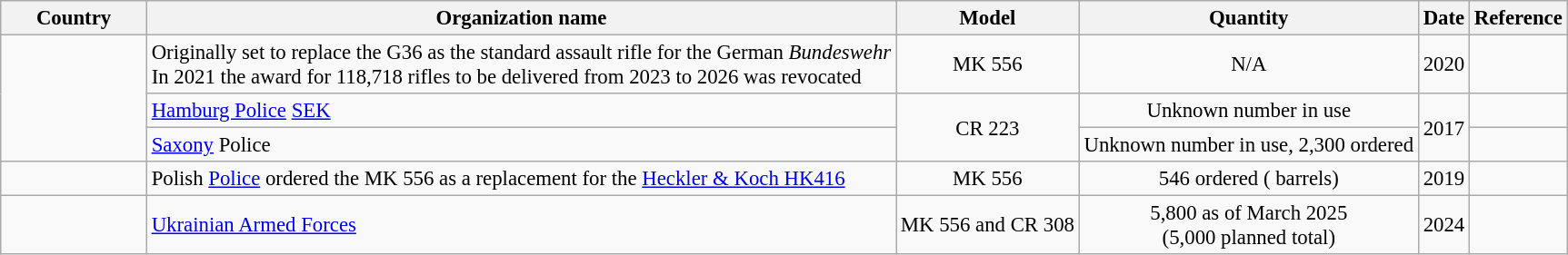<table class="wikitable" style="font-size: 95%;">
<tr>
<th style="width:100px;">Country</th>
<th>Organization name</th>
<th>Model</th>
<th>Quantity</th>
<th>Date</th>
<th>Reference</th>
</tr>
<tr>
<td rowspan="3"></td>
<td>Originally set to replace the G36 as the standard assault rifle for the German <em>Bundeswehr</em><br>In 2021 the award for 118,718 rifles to be delivered from 2023 to 2026 was revocated</td>
<td style="text-align:center;">MK 556</td>
<td style="text-align:center;">N/A</td>
<td style="text-align:center;">2020</td>
<td style="text-align:center;"></td>
</tr>
<tr>
<td><a href='#'>Hamburg Police</a> <a href='#'>SEK</a></td>
<td rowspan="2" style="text-align:center;">CR 223</td>
<td style="text-align:center;">Unknown number in use</td>
<td rowspan="2" style="text-align:center;">2017</td>
<td style="text-align:center;"></td>
</tr>
<tr>
<td><a href='#'>Saxony</a> Police</td>
<td style="text-align:center;">Unknown number in use, 2,300 ordered</td>
<td style="text-align:center;"></td>
</tr>
<tr>
<td></td>
<td>Polish <a href='#'>Police</a> ordered the MK 556 as a replacement for the <a href='#'>Heckler & Koch HK416</a></td>
<td style="text-align:center;">MK 556</td>
<td style="text-align:center;">546 ordered ( barrels)</td>
<td style="text-align:center;">2019</td>
<td style="text-align:center;"></td>
</tr>
<tr>
<td></td>
<td><a href='#'>Ukrainian Armed Forces</a></td>
<td style="text-align:center;">MK 556 and CR 308</td>
<td style="text-align:center;">5,800 as of March 2025<br>(5,000 planned total)</td>
<td style="text-align:center;">2024</td>
<td style="text-align:center;"></td>
</tr>
</table>
